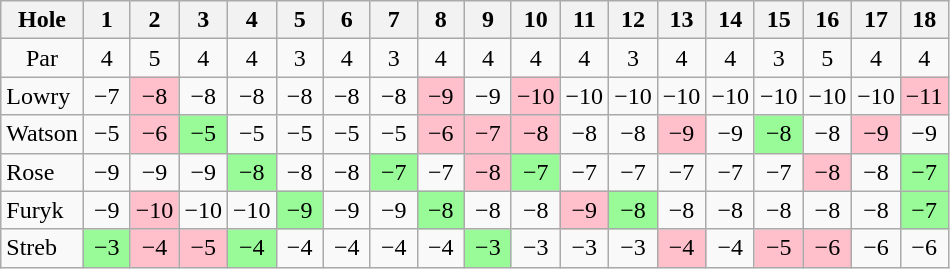<table class="wikitable" style="text-align:center">
<tr>
<th>Hole</th>
<th>  1  </th>
<th>2</th>
<th>3</th>
<th>4</th>
<th>  5  </th>
<th>  6  </th>
<th>  7  </th>
<th>  8  </th>
<th>  9  </th>
<th>10</th>
<th>11</th>
<th>12</th>
<th>13</th>
<th>14</th>
<th>15</th>
<th>16</th>
<th>17</th>
<th>18</th>
</tr>
<tr>
<td>Par</td>
<td>4</td>
<td>5</td>
<td>4</td>
<td>4</td>
<td>3</td>
<td>4</td>
<td>3</td>
<td>4</td>
<td>4</td>
<td>4</td>
<td>4</td>
<td>3</td>
<td>4</td>
<td>4</td>
<td>3</td>
<td>5</td>
<td>4</td>
<td>4</td>
</tr>
<tr>
<td align=left> Lowry</td>
<td>−7</td>
<td style="background: Pink;">−8</td>
<td>−8</td>
<td>−8</td>
<td>−8</td>
<td>−8</td>
<td>−8</td>
<td style="background: Pink;">−9</td>
<td>−9</td>
<td style="background: Pink;">−10</td>
<td>−10</td>
<td>−10</td>
<td>−10</td>
<td>−10</td>
<td>−10</td>
<td>−10</td>
<td>−10</td>
<td style="background: Pink;">−11</td>
</tr>
<tr>
<td align=left>  Watson</td>
<td>−5</td>
<td style="background: Pink;">−6</td>
<td style="background: PaleGreen;">−5</td>
<td>−5</td>
<td>−5</td>
<td>−5</td>
<td>−5</td>
<td style="background: Pink;">−6</td>
<td style="background: Pink;">−7</td>
<td style="background: Pink;">−8</td>
<td>−8</td>
<td>−8</td>
<td style="background: Pink;">−9</td>
<td>−9</td>
<td style="background: PaleGreen;">−8</td>
<td>−8</td>
<td style="background: Pink;">−9</td>
<td>−9</td>
</tr>
<tr>
<td align=left> Rose</td>
<td>−9</td>
<td>−9</td>
<td>−9</td>
<td style="background: PaleGreen;">−8</td>
<td>−8</td>
<td>−8</td>
<td style="background: PaleGreen;">−7</td>
<td>−7</td>
<td style="background: Pink;">−8</td>
<td style="background: PaleGreen;">−7</td>
<td>−7</td>
<td>−7</td>
<td>−7</td>
<td>−7</td>
<td>−7</td>
<td style="background: Pink;">−8</td>
<td>−8</td>
<td style="background: PaleGreen;">−7</td>
</tr>
<tr>
<td align=left> Furyk</td>
<td>−9</td>
<td style="background: Pink;">−10</td>
<td>−10</td>
<td>−10</td>
<td style="background: PaleGreen;">−9</td>
<td>−9</td>
<td>−9</td>
<td style="background: PaleGreen;">−8</td>
<td>−8</td>
<td>−8</td>
<td style="background: Pink;">−9</td>
<td style="background: PaleGreen;">−8</td>
<td>−8</td>
<td>−8</td>
<td>−8</td>
<td>−8</td>
<td>−8</td>
<td style="background: PaleGreen;">−7</td>
</tr>
<tr>
<td align=left> Streb</td>
<td style="background: PaleGreen;">−3</td>
<td style="background: Pink;">−4</td>
<td style="background: Pink;">−5</td>
<td style="background: PaleGreen;">−4</td>
<td>−4</td>
<td>−4</td>
<td>−4</td>
<td>−4</td>
<td style="background: PaleGreen;">−3</td>
<td>−3</td>
<td>−3</td>
<td>−3</td>
<td style="background: Pink;">−4</td>
<td>−4</td>
<td style="background: Pink;">−5</td>
<td style="background: Pink;">−6</td>
<td>−6</td>
<td>−6</td>
</tr>
</table>
